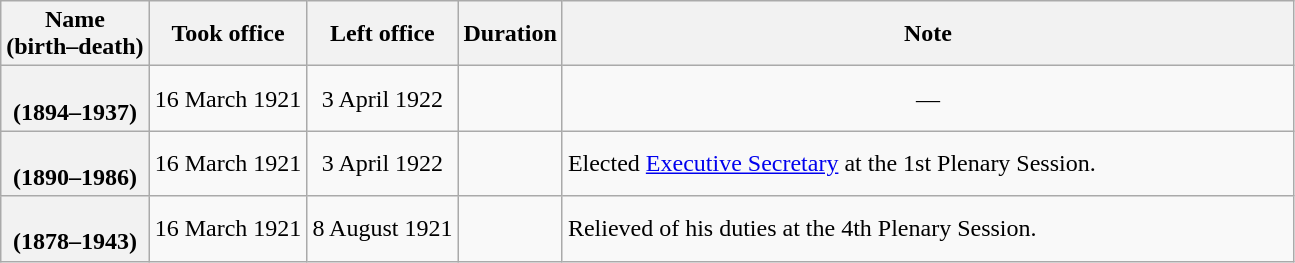<table class="wikitable plainrowheaders sortable" style="text-align:center;" border="1">
<tr>
<th scope="col">Name<br>(birth–death)</th>
<th scope="col">Took office</th>
<th scope="col">Left office</th>
<th scope="col">Duration</th>
<th scope="col" style="width:30em;">Note</th>
</tr>
<tr>
<th scope="row"><br>(1894–1937)</th>
<td>16 March 1921</td>
<td>3 April 1922</td>
<td></td>
<td>—</td>
</tr>
<tr>
<th scope="row"><br>(1890–1986)</th>
<td>16 March 1921</td>
<td>3 April 1922</td>
<td></td>
<td align="left">Elected <a href='#'>Executive Secretary</a> at the 1st Plenary Session.</td>
</tr>
<tr>
<th scope="row"><br>(1878–1943)</th>
<td>16 March 1921</td>
<td>8 August 1921</td>
<td></td>
<td align="left">Relieved of his duties at the 4th Plenary Session.</td>
</tr>
</table>
